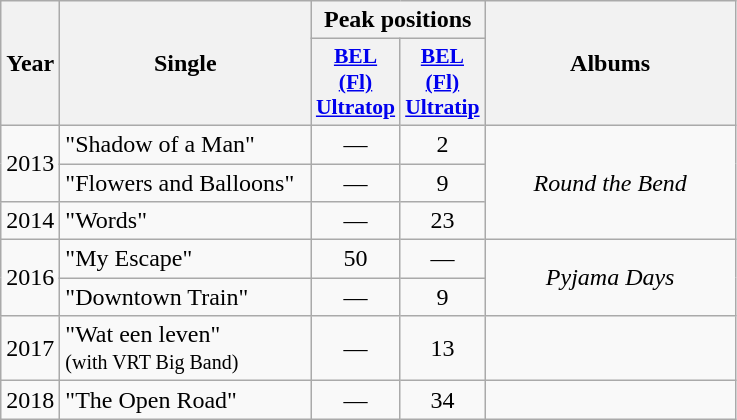<table class="wikitable">
<tr>
<th align="center" rowspan="2" width="10">Year</th>
<th align="center" rowspan="2" width="160">Single</th>
<th align="center" colspan="2" width="20">Peak positions</th>
<th align="center" rowspan="2" width="160">Albums</th>
</tr>
<tr>
<th scope="col" style="width:3em;font-size:90%;"><a href='#'>BEL <br>(Fl)<br>Ultratop</a><br></th>
<th scope="col" style="width:3em;font-size:90%;"><a href='#'>BEL <br>(Fl)<br>Ultratip</a><br></th>
</tr>
<tr>
<td style="text-align:center;" rowspan=2>2013</td>
<td>"Shadow of a Man"</td>
<td style="text-align:center;">—</td>
<td style="text-align:center;">2</td>
<td style="text-align:center;" rowspan=3><em>Round the Bend</em></td>
</tr>
<tr>
<td>"Flowers and Balloons"</td>
<td style="text-align:center;">—</td>
<td style="text-align:center;">9</td>
</tr>
<tr>
<td style="text-align:center;">2014</td>
<td>"Words"</td>
<td style="text-align:center;">—</td>
<td style="text-align:center;">23</td>
</tr>
<tr>
<td style="text-align:center;" rowspan=2>2016</td>
<td>"My Escape"</td>
<td style="text-align:center;">50</td>
<td style="text-align:center;">—</td>
<td style="text-align:center;" rowspan=2><em>Pyjama Days</em></td>
</tr>
<tr>
<td>"Downtown Train"</td>
<td style="text-align:center;">—</td>
<td style="text-align:center;">9</td>
</tr>
<tr>
<td style="text-align:center;">2017</td>
<td>"Wat een leven"<br><small>(with VRT Big Band)</small></td>
<td style="text-align:center;">—</td>
<td style="text-align:center;">13</td>
<td style="text-align:center;"></td>
</tr>
<tr>
<td style="text-align:center;">2018</td>
<td>"The Open Road"</td>
<td style="text-align:center;">—</td>
<td style="text-align:center;">34</td>
<td style="text-align:center;"></td>
</tr>
</table>
